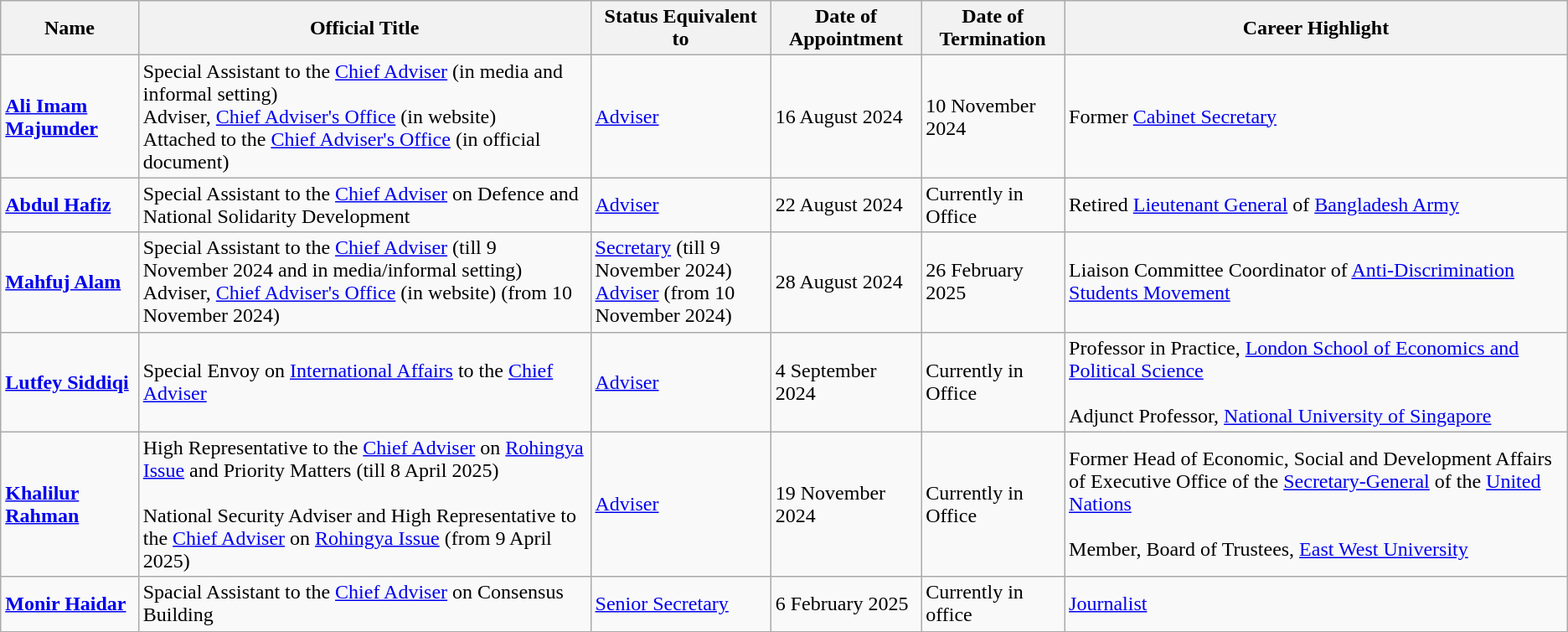<table class="wikitable">
<tr>
<th>Name</th>
<th>Official Title</th>
<th>Status Equivalent to</th>
<th>Date of Appointment</th>
<th>Date of Termination</th>
<th>Career Highlight</th>
</tr>
<tr>
<td><strong><a href='#'>Ali Imam Majumder</a></strong></td>
<td>Special Assistant to the <a href='#'>Chief Adviser</a> (in media and informal setting)<br>Adviser, <a href='#'>Chief Adviser's Office</a> (in website)<br>Attached to the <a href='#'>Chief Adviser's Office</a> (in official document)</td>
<td><a href='#'>Adviser</a></td>
<td>16 August 2024</td>
<td>10 November 2024</td>
<td>Former <a href='#'>Cabinet Secretary</a></td>
</tr>
<tr>
<td><a href='#'><strong>Abdul Hafiz</strong></a></td>
<td>Special Assistant to the <a href='#'>Chief Adviser</a> on Defence and National Solidarity Development</td>
<td><a href='#'>Adviser</a></td>
<td>22 August 2024</td>
<td>Currently in Office</td>
<td>Retired <a href='#'>Lieutenant General</a> of <a href='#'>Bangladesh Army</a></td>
</tr>
<tr>
<td><strong><a href='#'>Mahfuj Alam</a></strong></td>
<td>Special Assistant to the <a href='#'>Chief Adviser</a> (till 9 November 2024 and in media/informal setting)<br>Adviser, <a href='#'>Chief Adviser's Office</a> (in website) (from 10 November 2024)</td>
<td><a href='#'>Secretary</a> (till 9 November 2024)<br><a href='#'>Adviser</a> (from 10 November 2024)</td>
<td>28 August 2024</td>
<td>26 February 2025</td>
<td>Liaison Committee Coordinator of <a href='#'>Anti-Discrimination Students Movement</a></td>
</tr>
<tr>
<td><strong><a href='#'>Lutfey Siddiqi</a></strong></td>
<td>Special Envoy on <a href='#'>International Affairs</a> to the <a href='#'>Chief Adviser</a></td>
<td><a href='#'>Adviser</a></td>
<td>4 September 2024</td>
<td>Currently in Office</td>
<td>Professor in Practice, <a href='#'>London School of Economics and Political Science</a><br><br>Adjunct Professor, <a href='#'>National University of Singapore</a></td>
</tr>
<tr>
<td><strong><a href='#'>Khalilur Rahman</a></strong></td>
<td>High Representative to the <a href='#'>Chief Adviser</a> on <a href='#'>Rohingya Issue</a> and Priority Matters (till 8 April 2025)<br><br>National Security Adviser and High Representative to the <a href='#'>Chief Adviser</a> on <a href='#'>Rohingya Issue</a> (from 9 April 2025)</td>
<td><a href='#'>Adviser</a></td>
<td>19 November 2024</td>
<td>Currently in Office</td>
<td>Former Head of Economic, Social and Development Affairs of Executive Office of the <a href='#'>Secretary-General</a> of the <a href='#'>United Nations</a><br><br>Member, Board of Trustees, <a href='#'>East West University</a></td>
</tr>
<tr>
<td><strong><a href='#'>Monir Haidar</a></strong></td>
<td>Spacial Assistant to the <a href='#'>Chief Adviser</a> on Consensus Building</td>
<td><a href='#'>Senior Secretary</a></td>
<td>6 February 2025</td>
<td>Currently in office</td>
<td><a href='#'>Journalist</a></td>
</tr>
</table>
